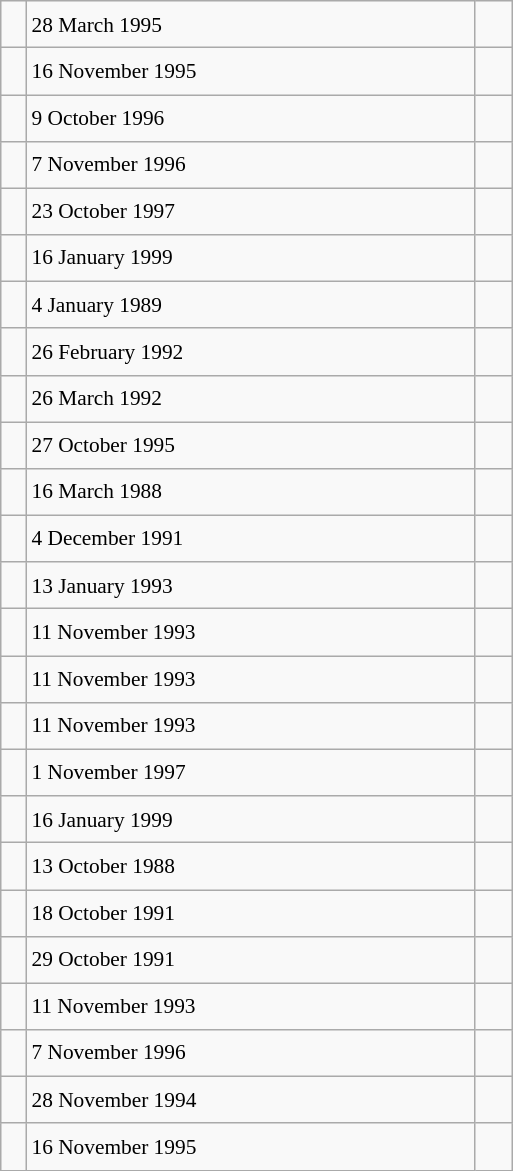<table class="wikitable" style="font-size: 89%; float: left; width: 24em; margin-right: 1em; line-height: 1.65em">
<tr>
<td></td>
<td>28 March 1995</td>
<td><small></small> </td>
</tr>
<tr>
<td></td>
<td>16 November 1995</td>
<td><small></small> </td>
</tr>
<tr>
<td></td>
<td>9 October 1996</td>
<td><small></small> </td>
</tr>
<tr>
<td></td>
<td>7 November 1996</td>
<td><small></small> </td>
</tr>
<tr>
<td></td>
<td>23 October 1997</td>
<td><small></small> </td>
</tr>
<tr>
<td></td>
<td>16 January 1999</td>
<td><small></small> </td>
</tr>
<tr>
<td></td>
<td>4 January 1989</td>
<td><small></small> </td>
</tr>
<tr>
<td></td>
<td>26 February 1992</td>
<td><small></small> </td>
</tr>
<tr>
<td></td>
<td>26 March 1992</td>
<td><small></small> </td>
</tr>
<tr>
<td></td>
<td>27 October 1995</td>
<td><small></small> </td>
</tr>
<tr>
<td></td>
<td>16 March 1988</td>
<td><small></small> </td>
</tr>
<tr>
<td></td>
<td>4 December 1991</td>
<td><small></small> </td>
</tr>
<tr>
<td></td>
<td>13 January 1993</td>
<td><small></small> </td>
</tr>
<tr>
<td></td>
<td>11 November 1993</td>
<td><small></small> </td>
</tr>
<tr>
<td></td>
<td>11 November 1993</td>
<td><small></small> </td>
</tr>
<tr>
<td></td>
<td>11 November 1993</td>
<td><small></small> </td>
</tr>
<tr>
<td></td>
<td>1 November 1997</td>
<td><small></small> </td>
</tr>
<tr>
<td></td>
<td>16 January 1999</td>
<td><small></small> </td>
</tr>
<tr>
<td></td>
<td>13 October 1988</td>
<td><small></small> </td>
</tr>
<tr>
<td></td>
<td>18 October 1991</td>
<td><small></small> </td>
</tr>
<tr>
<td></td>
<td>29 October 1991</td>
<td><small></small> </td>
</tr>
<tr>
<td></td>
<td>11 November 1993</td>
<td><small></small> </td>
</tr>
<tr>
<td></td>
<td>7 November 1996</td>
<td><small></small> </td>
</tr>
<tr>
<td></td>
<td>28 November 1994</td>
<td><small></small> </td>
</tr>
<tr>
<td></td>
<td>16 November 1995</td>
<td><small></small> </td>
</tr>
</table>
